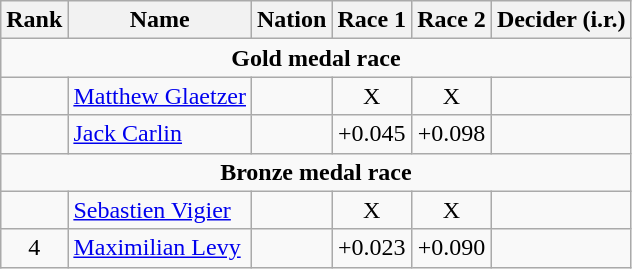<table class="wikitable" style="text-align:center">
<tr>
<th>Rank</th>
<th>Name</th>
<th>Nation</th>
<th>Race 1</th>
<th>Race 2</th>
<th>Decider (i.r.)</th>
</tr>
<tr>
<td colspan=6><strong>Gold medal race</strong></td>
</tr>
<tr>
<td></td>
<td align=left><a href='#'>Matthew Glaetzer</a></td>
<td align=left></td>
<td>X</td>
<td>X</td>
<td></td>
</tr>
<tr>
<td></td>
<td align=left><a href='#'>Jack Carlin</a></td>
<td align=left></td>
<td>+0.045</td>
<td>+0.098</td>
<td></td>
</tr>
<tr>
<td colspan=6><strong>Bronze medal race</strong></td>
</tr>
<tr>
<td></td>
<td align=left><a href='#'>Sebastien Vigier</a></td>
<td align=left></td>
<td>X</td>
<td>X</td>
<td></td>
</tr>
<tr>
<td>4</td>
<td align=left><a href='#'>Maximilian Levy</a></td>
<td align=left></td>
<td>+0.023</td>
<td>+0.090</td>
<td></td>
</tr>
</table>
